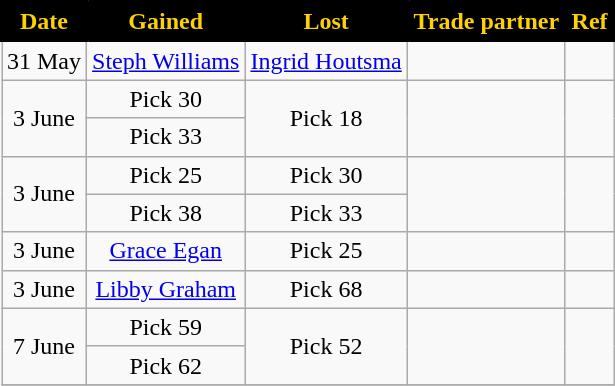<table class="wikitable" style="text-align:center; font-size:100%">
<tr>
<th style="background:black; color:#FED102; border: solid black 2px;">Date</th>
<th style="background:black; color:#FED102; border: solid black 2px;">Gained</th>
<th style="background:black; color:#FED102; border: solid black 2px;">Lost</th>
<th style="background:black; color:#FED102; border: solid black 2px;">Trade partner</th>
<th style="background:black; color:#FED102; border: solid black 2px;">Ref</th>
</tr>
<tr>
<td>31 May</td>
<td><a href='#'>Steph Williams</a></td>
<td><a href='#'>Ingrid Houtsma</a></td>
<td></td>
<td></td>
</tr>
<tr>
<td rowspan=2>3 June</td>
<td>Pick 30</td>
<td rowspan=2>Pick 18</td>
<td rowspan=2></td>
<td rowspan=2></td>
</tr>
<tr>
<td>Pick 33</td>
</tr>
<tr>
<td rowspan=2>3 June</td>
<td>Pick 25</td>
<td>Pick 30</td>
<td rowspan=2></td>
<td rowspan=2></td>
</tr>
<tr>
<td>Pick 38</td>
<td>Pick 33</td>
</tr>
<tr>
<td>3 June</td>
<td><a href='#'>Grace Egan</a></td>
<td>Pick 25</td>
<td></td>
<td></td>
</tr>
<tr>
<td>3 June</td>
<td><a href='#'>Libby Graham</a></td>
<td>Pick 68</td>
<td></td>
<td></td>
</tr>
<tr>
<td rowspan=2>7 June</td>
<td>Pick 59</td>
<td rowspan=2>Pick 52</td>
<td rowspan=2></td>
<td rowspan=2></td>
</tr>
<tr>
<td>Pick 62</td>
</tr>
<tr>
</tr>
</table>
